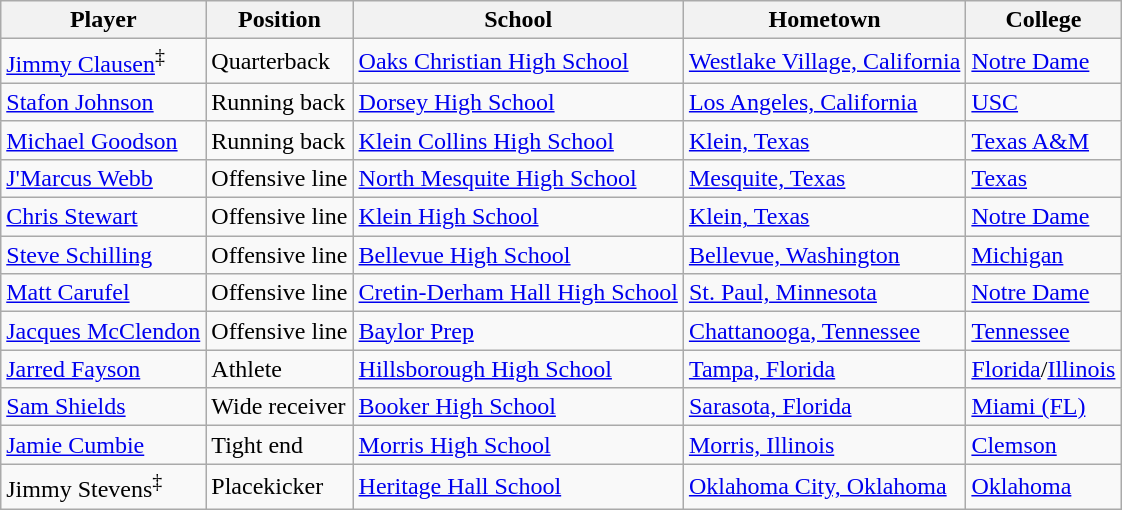<table class="wikitable">
<tr>
<th>Player</th>
<th>Position</th>
<th>School</th>
<th>Hometown</th>
<th>College</th>
</tr>
<tr>
<td><a href='#'>Jimmy Clausen</a><sup>‡</sup></td>
<td>Quarterback</td>
<td><a href='#'>Oaks Christian High School</a></td>
<td><a href='#'>Westlake Village, California</a></td>
<td><a href='#'>Notre Dame</a></td>
</tr>
<tr>
<td><a href='#'>Stafon Johnson</a></td>
<td>Running back</td>
<td><a href='#'>Dorsey High School</a></td>
<td><a href='#'>Los Angeles, California</a></td>
<td><a href='#'>USC</a></td>
</tr>
<tr>
<td><a href='#'>Michael Goodson</a></td>
<td>Running back</td>
<td><a href='#'>Klein Collins High School</a></td>
<td><a href='#'>Klein, Texas</a></td>
<td><a href='#'>Texas A&M</a></td>
</tr>
<tr>
<td><a href='#'>J'Marcus Webb</a></td>
<td>Offensive line</td>
<td><a href='#'>North Mesquite High School</a></td>
<td><a href='#'>Mesquite, Texas</a></td>
<td><a href='#'>Texas</a></td>
</tr>
<tr>
<td><a href='#'>Chris Stewart</a></td>
<td>Offensive line</td>
<td><a href='#'>Klein High School</a></td>
<td><a href='#'>Klein, Texas</a></td>
<td><a href='#'>Notre Dame</a></td>
</tr>
<tr>
<td><a href='#'>Steve Schilling</a></td>
<td>Offensive line</td>
<td><a href='#'>Bellevue High School</a></td>
<td><a href='#'>Bellevue, Washington</a></td>
<td><a href='#'>Michigan</a></td>
</tr>
<tr>
<td><a href='#'>Matt Carufel</a></td>
<td>Offensive line</td>
<td><a href='#'>Cretin-Derham Hall High School</a></td>
<td><a href='#'>St. Paul, Minnesota</a></td>
<td><a href='#'>Notre Dame</a></td>
</tr>
<tr>
<td><a href='#'>Jacques McClendon</a></td>
<td>Offensive line</td>
<td><a href='#'>Baylor Prep</a></td>
<td><a href='#'>Chattanooga, Tennessee</a></td>
<td><a href='#'>Tennessee</a></td>
</tr>
<tr>
<td><a href='#'>Jarred Fayson</a></td>
<td>Athlete</td>
<td><a href='#'>Hillsborough High School</a></td>
<td><a href='#'>Tampa, Florida</a></td>
<td><a href='#'>Florida</a>/<a href='#'>Illinois</a></td>
</tr>
<tr>
<td><a href='#'>Sam Shields</a></td>
<td>Wide receiver</td>
<td><a href='#'>Booker High School</a></td>
<td><a href='#'>Sarasota, Florida</a></td>
<td><a href='#'>Miami (FL)</a></td>
</tr>
<tr>
<td><a href='#'>Jamie Cumbie</a></td>
<td>Tight end</td>
<td><a href='#'>Morris High School</a></td>
<td><a href='#'>Morris, Illinois</a></td>
<td><a href='#'>Clemson</a></td>
</tr>
<tr>
<td>Jimmy Stevens<sup>‡</sup></td>
<td>Placekicker</td>
<td><a href='#'>Heritage Hall School</a></td>
<td><a href='#'>Oklahoma City, Oklahoma</a></td>
<td><a href='#'>Oklahoma</a></td>
</tr>
</table>
